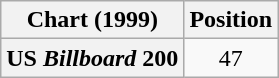<table class="wikitable plainrowheaders" style="text-align:center">
<tr>
<th scope="col">Chart (1999)</th>
<th scope="col">Position</th>
</tr>
<tr>
<th scope="row">US <em>Billboard</em> 200</th>
<td>47</td>
</tr>
</table>
